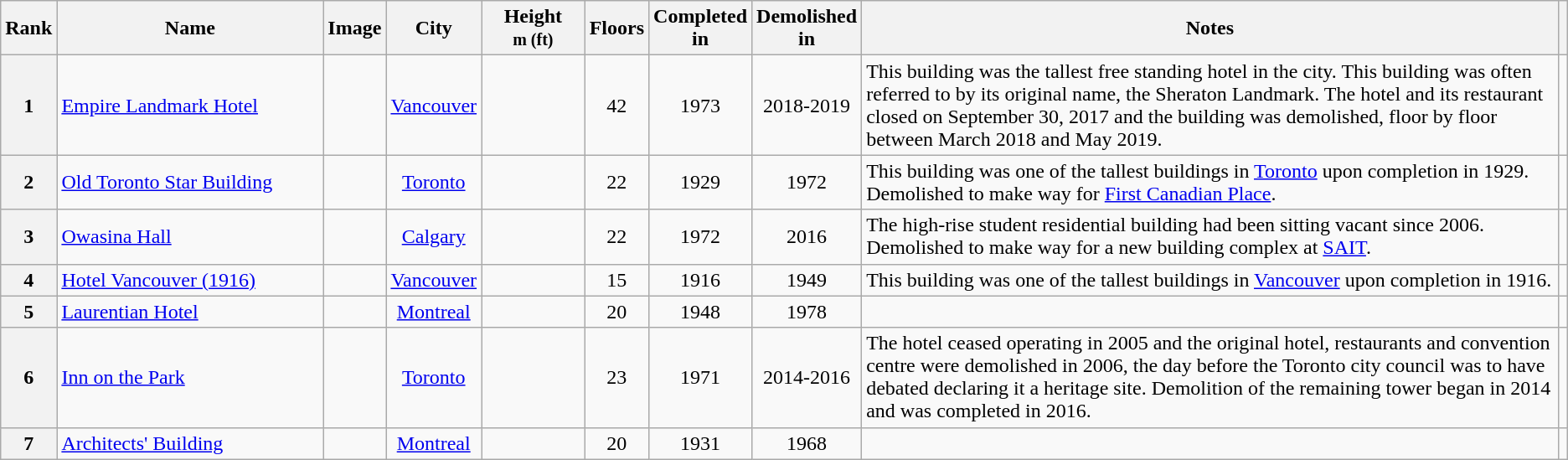<table class="wikitable sortable" style="text-align:center">
<tr>
<th>Rank</th>
<th style="width:17%;">Name</th>
<th class="unsortable">Image</th>
<th>City</th>
<th style="width:75px;">Height<br><small>m (ft)</small></th>
<th>Floors</th>
<th>Completed<br>in</th>
<th>Demolished<br>in</th>
<th class="unsortable">Notes</th>
<th class="unsortable"></th>
</tr>
<tr>
<th>1</th>
<td align=left><a href='#'>Empire Landmark Hotel</a></td>
<td></td>
<td><a href='#'>Vancouver</a></td>
<td></td>
<td>42</td>
<td>1973</td>
<td>2018-2019</td>
<td style="text-align:left;">This building was the tallest free standing hotel in the city. This building was often referred to by its original name, the Sheraton Landmark. The hotel and its restaurant closed on September 30, 2017 and the building was demolished, floor by floor between March 2018 and May 2019.</td>
<td></td>
</tr>
<tr>
<th>2</th>
<td align=left><a href='#'>Old Toronto Star Building</a></td>
<td></td>
<td><a href='#'>Toronto</a></td>
<td></td>
<td>22</td>
<td>1929</td>
<td>1972</td>
<td style="text-align:left;">This building was one of the tallest buildings in <a href='#'>Toronto</a> upon completion in 1929. Demolished to make way for <a href='#'>First Canadian Place</a>.</td>
<td></td>
</tr>
<tr>
<th>3</th>
<td align=left><a href='#'>Owasina Hall</a></td>
<td></td>
<td><a href='#'>Calgary</a></td>
<td></td>
<td>22</td>
<td>1972</td>
<td>2016</td>
<td style="text-align:left;">The high-rise student residential building had been sitting vacant since 2006. Demolished to make way for a new building complex at <a href='#'>SAIT</a>.</td>
<td></td>
</tr>
<tr>
<th>4</th>
<td align=left><a href='#'>Hotel Vancouver (1916)</a></td>
<td></td>
<td><a href='#'>Vancouver</a></td>
<td></td>
<td>15</td>
<td>1916</td>
<td>1949</td>
<td style="text-align:left;">This building was one of the tallest buildings in <a href='#'>Vancouver</a> upon completion in 1916.</td>
<td></td>
</tr>
<tr>
<th>5</th>
<td align=left><a href='#'>Laurentian Hotel</a></td>
<td></td>
<td><a href='#'>Montreal</a></td>
<td></td>
<td>20</td>
<td>1948</td>
<td>1978</td>
<td style="text-align:left;"></td>
<td></td>
</tr>
<tr>
<th>6</th>
<td align=left><a href='#'>Inn on the Park</a></td>
<td></td>
<td><a href='#'>Toronto</a></td>
<td></td>
<td>23</td>
<td>1971</td>
<td>2014-2016</td>
<td style="text-align:left;">The hotel ceased operating in 2005 and the original hotel, restaurants and convention centre were demolished in 2006, the day before the Toronto city council was to have debated declaring it a heritage site. Demolition of the remaining tower began in 2014 and was completed in 2016.</td>
<td></td>
</tr>
<tr>
<th>7</th>
<td align=left><a href='#'>Architects' Building</a></td>
<td></td>
<td><a href='#'>Montreal</a></td>
<td></td>
<td>20</td>
<td>1931</td>
<td>1968</td>
<td style="text-align:left;"></td>
<td></td>
</tr>
</table>
